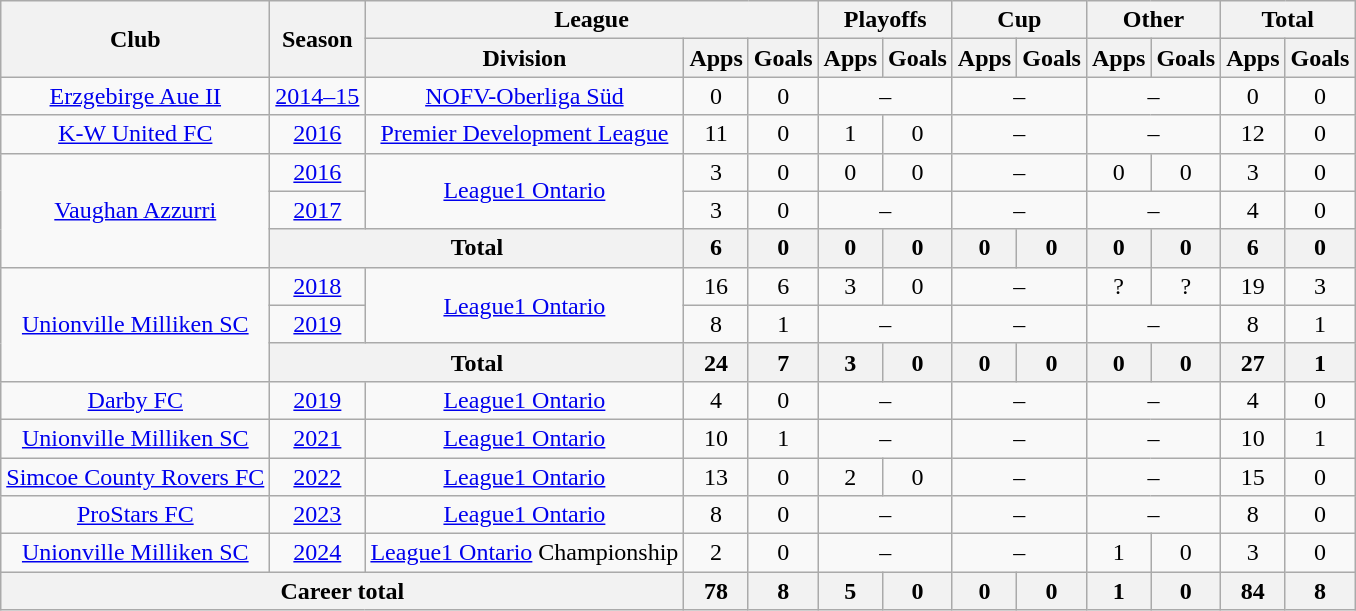<table class="wikitable" style="text-align: center">
<tr>
<th rowspan="2">Club</th>
<th rowspan="2">Season</th>
<th colspan="3">League</th>
<th colspan="2">Playoffs</th>
<th colspan="2">Cup</th>
<th colspan="2">Other</th>
<th colspan="2">Total</th>
</tr>
<tr>
<th>Division</th>
<th>Apps</th>
<th>Goals</th>
<th>Apps</th>
<th>Goals</th>
<th>Apps</th>
<th>Goals</th>
<th>Apps</th>
<th>Goals</th>
<th>Apps</th>
<th>Goals</th>
</tr>
<tr>
<td><a href='#'>Erzgebirge Aue II</a></td>
<td><a href='#'>2014–15</a></td>
<td><a href='#'>NOFV-Oberliga Süd</a></td>
<td>0</td>
<td>0</td>
<td colspan=2>–</td>
<td colspan=2>–</td>
<td colspan=2>–</td>
<td>0</td>
<td>0</td>
</tr>
<tr>
<td><a href='#'>K-W United FC</a></td>
<td><a href='#'>2016</a></td>
<td><a href='#'>Premier Development League</a></td>
<td>11</td>
<td>0</td>
<td>1</td>
<td>0</td>
<td colspan=2>–</td>
<td colspan=2>–</td>
<td>12</td>
<td>0</td>
</tr>
<tr>
<td rowspan=3><a href='#'>Vaughan Azzurri</a></td>
<td><a href='#'>2016</a></td>
<td rowspan=2><a href='#'>League1 Ontario</a></td>
<td>3</td>
<td>0</td>
<td>0</td>
<td>0</td>
<td colspan=2>–</td>
<td>0</td>
<td>0</td>
<td>3</td>
<td>0</td>
</tr>
<tr>
<td><a href='#'>2017</a></td>
<td>3</td>
<td>0</td>
<td colspan=2>–</td>
<td colspan=2>–</td>
<td colspan=2>–</td>
<td>4</td>
<td>0</td>
</tr>
<tr>
<th colspan="2">Total</th>
<th>6</th>
<th>0</th>
<th>0</th>
<th>0</th>
<th>0</th>
<th>0</th>
<th>0</th>
<th>0</th>
<th>6</th>
<th>0</th>
</tr>
<tr>
<td rowspan=3><a href='#'>Unionville Milliken SC</a></td>
<td><a href='#'>2018</a></td>
<td rowspan=2><a href='#'>League1 Ontario</a></td>
<td>16</td>
<td>6</td>
<td>3</td>
<td>0</td>
<td colspan=2>–</td>
<td>?</td>
<td>?</td>
<td>19</td>
<td>3</td>
</tr>
<tr>
<td><a href='#'>2019</a></td>
<td>8</td>
<td>1</td>
<td colspan=2>–</td>
<td colspan=2>–</td>
<td colspan=2>–</td>
<td>8</td>
<td>1</td>
</tr>
<tr>
<th colspan="2">Total</th>
<th>24</th>
<th>7</th>
<th>3</th>
<th>0</th>
<th>0</th>
<th>0</th>
<th>0</th>
<th>0</th>
<th>27</th>
<th>1</th>
</tr>
<tr>
<td><a href='#'>Darby FC</a></td>
<td><a href='#'>2019</a></td>
<td><a href='#'>League1 Ontario</a></td>
<td>4</td>
<td>0</td>
<td colspan=2>–</td>
<td colspan=2>–</td>
<td colspan=2>–</td>
<td>4</td>
<td>0</td>
</tr>
<tr>
<td><a href='#'>Unionville Milliken SC</a></td>
<td><a href='#'>2021</a></td>
<td><a href='#'>League1 Ontario</a></td>
<td>10</td>
<td>1</td>
<td colspan=2>–</td>
<td colspan=2>–</td>
<td colspan=2>–</td>
<td>10</td>
<td>1</td>
</tr>
<tr>
<td><a href='#'>Simcoe County Rovers FC</a></td>
<td><a href='#'>2022</a></td>
<td><a href='#'>League1 Ontario</a></td>
<td>13</td>
<td>0</td>
<td>2</td>
<td>0</td>
<td colspan=2>–</td>
<td colspan=2>–</td>
<td>15</td>
<td>0</td>
</tr>
<tr>
<td><a href='#'>ProStars FC</a></td>
<td><a href='#'>2023</a></td>
<td><a href='#'>League1 Ontario</a></td>
<td>8</td>
<td>0</td>
<td colspan=2>–</td>
<td colspan=2>–</td>
<td colspan=2>–</td>
<td>8</td>
<td>0</td>
</tr>
<tr>
<td><a href='#'>Unionville Milliken SC</a></td>
<td><a href='#'>2024</a></td>
<td><a href='#'>League1 Ontario</a> Championship</td>
<td>2</td>
<td>0</td>
<td colspan=2>–</td>
<td colspan=2>–</td>
<td>1</td>
<td>0</td>
<td>3</td>
<td>0</td>
</tr>
<tr>
<th colspan="3"><strong>Career total</strong></th>
<th>78</th>
<th>8</th>
<th>5</th>
<th>0</th>
<th>0</th>
<th>0</th>
<th>1</th>
<th>0</th>
<th>84</th>
<th>8</th>
</tr>
</table>
